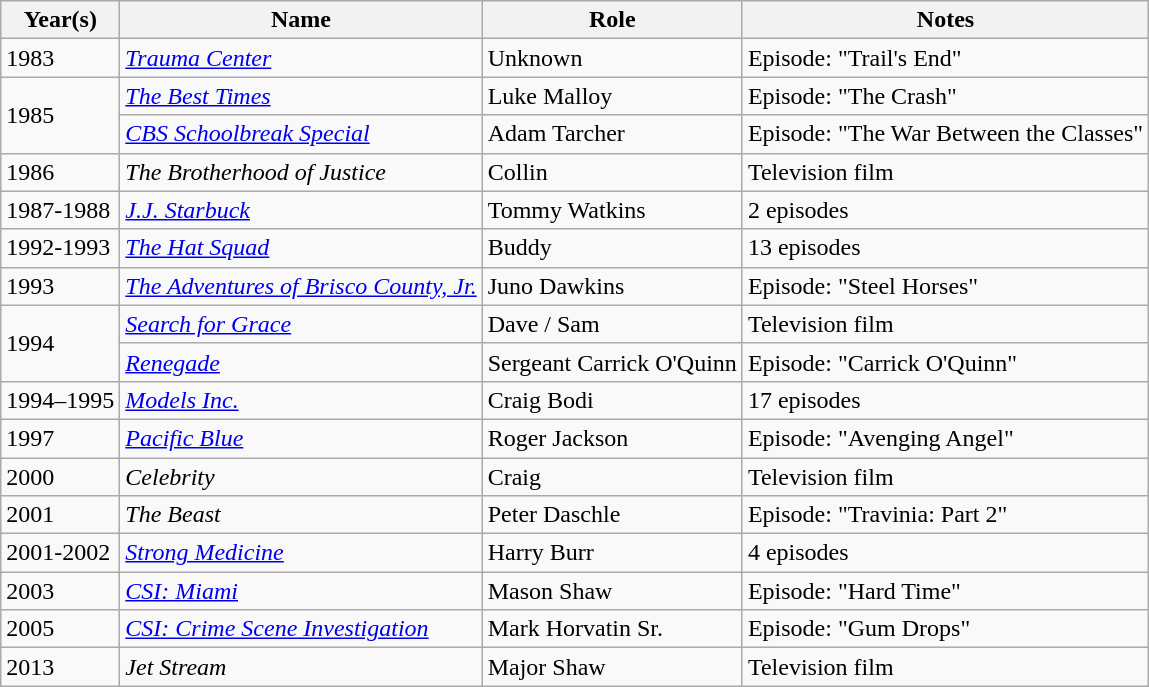<table class="wikitable sortable">
<tr>
<th>Year(s)</th>
<th>Name</th>
<th>Role</th>
<th>Notes</th>
</tr>
<tr>
<td>1983</td>
<td><em><a href='#'>Trauma Center</a></em></td>
<td>Unknown</td>
<td>Episode: "Trail's End"</td>
</tr>
<tr>
<td rowspan="2">1985</td>
<td><em><a href='#'>The Best Times</a></em></td>
<td>Luke Malloy</td>
<td>Episode: "The Crash"</td>
</tr>
<tr>
<td><em><a href='#'>CBS Schoolbreak Special</a></em></td>
<td>Adam Tarcher</td>
<td>Episode: "The War Between the Classes"</td>
</tr>
<tr>
<td>1986</td>
<td><em>The Brotherhood of Justice</em></td>
<td>Collin</td>
<td>Television film</td>
</tr>
<tr>
<td>1987-1988</td>
<td><em><a href='#'>J.J. Starbuck</a></em></td>
<td>Tommy Watkins</td>
<td>2 episodes</td>
</tr>
<tr>
<td>1992-1993</td>
<td><em><a href='#'>The Hat Squad</a></em></td>
<td>Buddy</td>
<td>13 episodes</td>
</tr>
<tr>
<td>1993</td>
<td><em><a href='#'>The Adventures of Brisco County, Jr.</a></em></td>
<td>Juno Dawkins</td>
<td>Episode: "Steel Horses"</td>
</tr>
<tr>
<td rowspan="2">1994</td>
<td><em><a href='#'>Search for Grace</a></em></td>
<td>Dave / Sam</td>
<td>Television film</td>
</tr>
<tr>
<td><em><a href='#'>Renegade</a></em></td>
<td>Sergeant Carrick O'Quinn</td>
<td>Episode: "Carrick O'Quinn"</td>
</tr>
<tr>
<td>1994–1995</td>
<td><em><a href='#'>Models Inc.</a></em></td>
<td>Craig Bodi</td>
<td>17 episodes</td>
</tr>
<tr>
<td>1997</td>
<td><em><a href='#'>Pacific Blue</a></em></td>
<td>Roger Jackson</td>
<td>Episode: "Avenging Angel"</td>
</tr>
<tr>
<td>2000</td>
<td><em>Celebrity</em></td>
<td>Craig</td>
<td>Television film</td>
</tr>
<tr>
<td>2001</td>
<td><em>The Beast</em></td>
<td>Peter Daschle</td>
<td>Episode: "Travinia: Part 2"</td>
</tr>
<tr>
<td>2001-2002</td>
<td><em><a href='#'>Strong Medicine</a></em></td>
<td>Harry Burr</td>
<td>4 episodes</td>
</tr>
<tr>
<td>2003</td>
<td><em><a href='#'>CSI: Miami</a></em></td>
<td>Mason Shaw</td>
<td>Episode: "Hard Time"</td>
</tr>
<tr>
<td>2005</td>
<td><em><a href='#'>CSI: Crime Scene Investigation</a></em></td>
<td>Mark Horvatin Sr.</td>
<td>Episode: "Gum Drops"</td>
</tr>
<tr>
<td>2013</td>
<td><em>Jet Stream</em></td>
<td>Major Shaw</td>
<td>Television film</td>
</tr>
</table>
